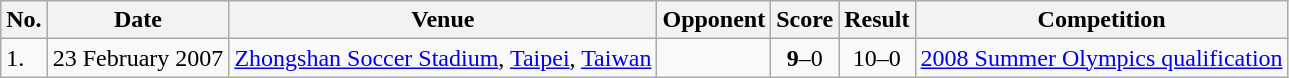<table class="wikitable">
<tr>
<th>No.</th>
<th>Date</th>
<th>Venue</th>
<th>Opponent</th>
<th>Score</th>
<th>Result</th>
<th>Competition</th>
</tr>
<tr>
<td>1.</td>
<td>23 February 2007</td>
<td><a href='#'>Zhongshan Soccer Stadium</a>, <a href='#'>Taipei</a>, <a href='#'>Taiwan</a></td>
<td></td>
<td align=center><strong>9</strong>–0</td>
<td align=center>10–0</td>
<td><a href='#'>2008 Summer Olympics qualification</a></td>
</tr>
</table>
